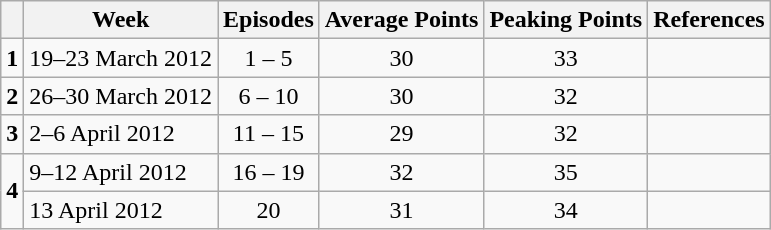<table class="wikitable" style="text-align:center;">
<tr>
<th></th>
<th>Week</th>
<th>Episodes</th>
<th>Average Points</th>
<th>Peaking Points</th>
<th>References</th>
</tr>
<tr>
<td><strong>1</strong></td>
<td style="text-align:left;">19–23 March 2012</td>
<td>1 – 5</td>
<td>30</td>
<td>33</td>
<td></td>
</tr>
<tr>
<td><strong>2</strong></td>
<td style="text-align:left;">26–30 March 2012</td>
<td>6 – 10</td>
<td>30</td>
<td>32</td>
<td></td>
</tr>
<tr>
<td><strong>3</strong></td>
<td style="text-align:left;">2–6 April 2012</td>
<td>11 – 15</td>
<td>29</td>
<td>32</td>
<td></td>
</tr>
<tr>
<td rowspan=2><strong>4</strong></td>
<td style="text-align:left;">9–12 April 2012</td>
<td>16 – 19</td>
<td>32</td>
<td>35</td>
<td></td>
</tr>
<tr>
<td style="text-align:left;">13 April 2012</td>
<td>20</td>
<td>31</td>
<td>34</td>
<td></td>
</tr>
</table>
